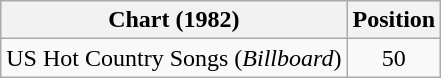<table class="wikitable">
<tr>
<th>Chart (1982)</th>
<th>Position</th>
</tr>
<tr>
<td>US Hot Country Songs (<em>Billboard</em>)</td>
<td align="center">50</td>
</tr>
</table>
